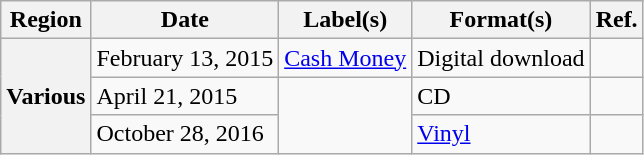<table class="wikitable plainrowheaders">
<tr>
<th scope="col">Region</th>
<th scope="col">Date</th>
<th scope="col">Label(s)</th>
<th scope="col">Format(s)</th>
<th scope="col">Ref.</th>
</tr>
<tr>
<th scope="row" rowspan="3">Various</th>
<td>February 13, 2015</td>
<td><a href='#'>Cash Money</a></td>
<td>Digital download</td>
<td></td>
</tr>
<tr>
<td>April 21, 2015</td>
<td rowspan="2"></td>
<td>CD</td>
<td></td>
</tr>
<tr>
<td>October 28, 2016</td>
<td><a href='#'>Vinyl</a></td>
<td></td>
</tr>
</table>
